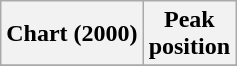<table class="wikitable sortable plainrowheaders" style="text-align:center">
<tr>
<th scope="col">Chart (2000)</th>
<th scope="col">Peak<br> position</th>
</tr>
<tr>
</tr>
</table>
